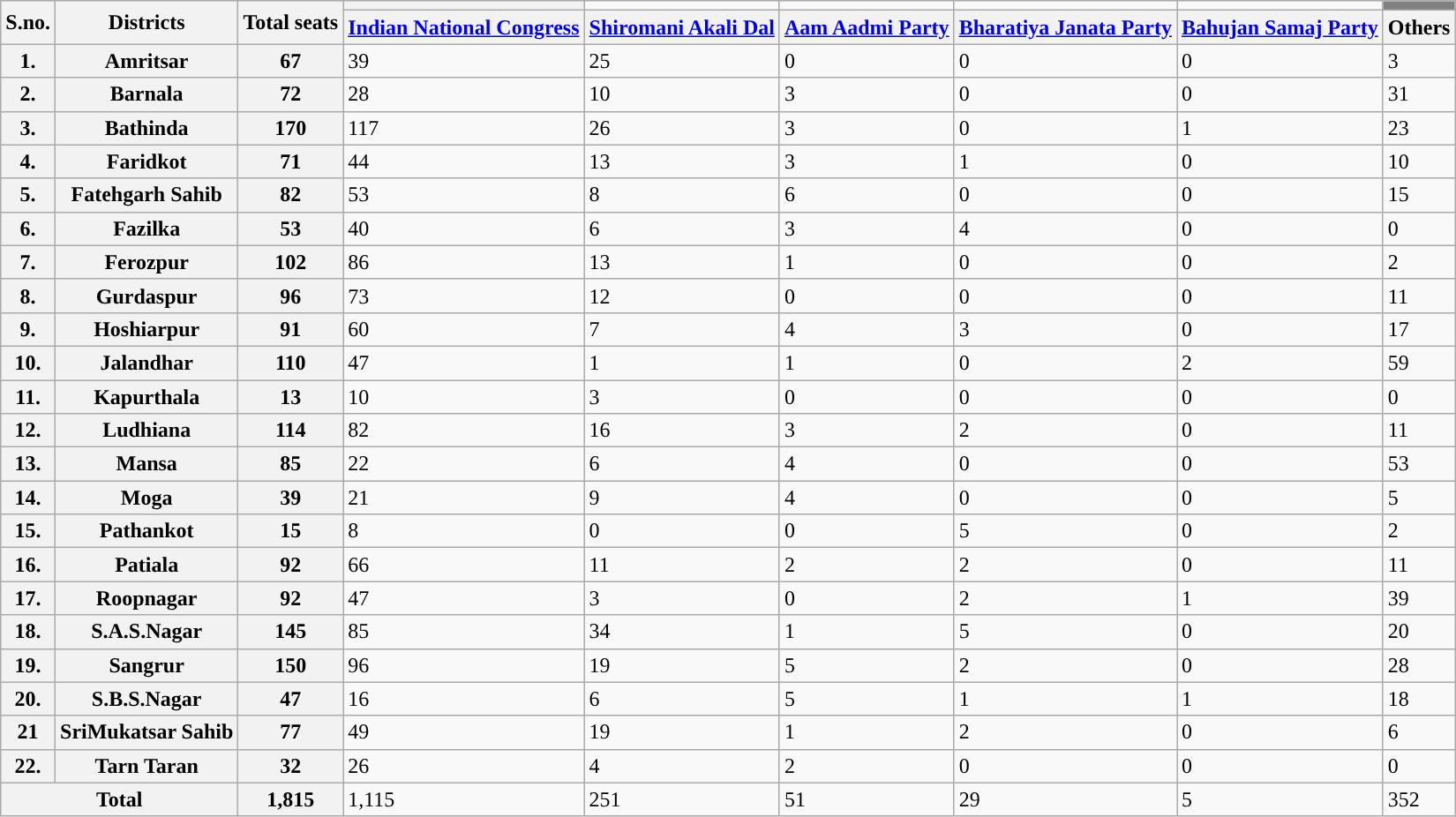<table class="wikitable sortable">
<tr>
<th rowspan="2">S.no.</th>
<th rowspan="2">Districts</th>
<th rowspan="2">Total seats</th>
<th style="background:"></th>
<td style="background:"></td>
<td style="background:"></td>
<td style="background:"></td>
<td style="background:"></td>
<td style="background:grey"></td>
</tr>
<tr>
<th> <a href='#'>Indian National Congress</a></th>
<th> <a href='#'>Shiromani Akali Dal</a></th>
<th> <a href='#'>Aam Aadmi Party</a></th>
<th> <a href='#'>Bharatiya Janata Party</a></th>
<th><a href='#'>Bahujan Samaj Party</a></th>
<th>Others</th>
</tr>
<tr>
<th>1.</th>
<th>Amritsar</th>
<th>67</th>
<td>39</td>
<td>25</td>
<td>0</td>
<td>0</td>
<td>0</td>
<td>3</td>
</tr>
<tr>
<th>2.</th>
<th>Barnala</th>
<th>72</th>
<td>28</td>
<td>10</td>
<td>3</td>
<td>0</td>
<td>0</td>
<td>31</td>
</tr>
<tr>
<th>3.</th>
<th>Bathinda</th>
<th>170</th>
<td>117</td>
<td>26</td>
<td>3</td>
<td>0</td>
<td>1</td>
<td>23</td>
</tr>
<tr>
<th>4.</th>
<th>Faridkot</th>
<th>71</th>
<td>44</td>
<td>13</td>
<td>3</td>
<td>1</td>
<td>0</td>
<td>10</td>
</tr>
<tr>
<th>5.</th>
<th>Fatehgarh Sahib</th>
<th>82</th>
<td>53</td>
<td>8</td>
<td>6</td>
<td>0</td>
<td>0</td>
<td>15</td>
</tr>
<tr>
<th>6.</th>
<th>Fazilka</th>
<th>53</th>
<td>40</td>
<td>6</td>
<td>3</td>
<td>4</td>
<td>0</td>
<td>0</td>
</tr>
<tr>
<th>7.</th>
<th>Ferozpur</th>
<th>102</th>
<td>86</td>
<td>13</td>
<td>1</td>
<td>0</td>
<td>0</td>
<td>2</td>
</tr>
<tr>
<th>8.</th>
<th>Gurdaspur</th>
<th>96</th>
<td>73</td>
<td>12</td>
<td>0</td>
<td>0</td>
<td>0</td>
<td>11</td>
</tr>
<tr>
<th>9.</th>
<th>Hoshiarpur</th>
<th>91</th>
<td>60</td>
<td>7</td>
<td>4</td>
<td>3</td>
<td>0</td>
<td>17</td>
</tr>
<tr>
<th>10.</th>
<th>Jalandhar</th>
<th>110</th>
<td>47</td>
<td>1</td>
<td>1</td>
<td>0</td>
<td>2</td>
<td>59</td>
</tr>
<tr>
<th>11.</th>
<th>Kapurthala</th>
<th>13</th>
<td>10</td>
<td>3</td>
<td>0</td>
<td>0</td>
<td>0</td>
<td>0</td>
</tr>
<tr>
<th>12.</th>
<th>Ludhiana</th>
<th>114</th>
<td>82</td>
<td>16</td>
<td>3</td>
<td>2</td>
<td>0</td>
<td>11</td>
</tr>
<tr>
<th>13.</th>
<th>Mansa</th>
<th>85</th>
<td>22</td>
<td>6</td>
<td>4</td>
<td>0</td>
<td>0</td>
<td>53</td>
</tr>
<tr>
<th>14.</th>
<th>Moga</th>
<th>39</th>
<td>21</td>
<td>9</td>
<td>4</td>
<td>0</td>
<td>0</td>
<td>5</td>
</tr>
<tr>
<th>15.</th>
<th>Pathankot</th>
<th>15</th>
<td>8</td>
<td>0</td>
<td>0</td>
<td>5</td>
<td>0</td>
<td>2</td>
</tr>
<tr>
<th>16.</th>
<th>Patiala</th>
<th>92</th>
<td>66</td>
<td>11</td>
<td>2</td>
<td>2</td>
<td>0</td>
<td>11</td>
</tr>
<tr>
<th>17.</th>
<th>Roopnagar</th>
<th>92</th>
<td>47</td>
<td>3</td>
<td>0</td>
<td>2</td>
<td>1</td>
<td>39</td>
</tr>
<tr>
<th>18.</th>
<th>S.A.S.Nagar</th>
<th>145</th>
<td>85</td>
<td>34</td>
<td>1</td>
<td>5</td>
<td>0</td>
<td>20</td>
</tr>
<tr>
<th>19.</th>
<th>Sangrur</th>
<th>150</th>
<td>96</td>
<td>19</td>
<td>5</td>
<td>2</td>
<td>0</td>
<td>28</td>
</tr>
<tr>
<th>20.</th>
<th>S.B.S.Nagar</th>
<th>47</th>
<td>16</td>
<td>6</td>
<td>5</td>
<td>1</td>
<td>1</td>
<td>18</td>
</tr>
<tr>
<th>21</th>
<th>SriMukatsar Sahib</th>
<th>77</th>
<td>49</td>
<td>19</td>
<td>1</td>
<td>2</td>
<td>0</td>
<td>6</td>
</tr>
<tr>
<th>22.</th>
<th>Tarn Taran</th>
<th>32</th>
<td>26</td>
<td>4</td>
<td>2</td>
<td>0</td>
<td>0</td>
<td>0</td>
</tr>
<tr>
<th colspan="2">Total</th>
<th>1,815</th>
<td>1,115</td>
<td>251</td>
<td>51</td>
<td>29</td>
<td>5</td>
<td>352</td>
</tr>
</table>
